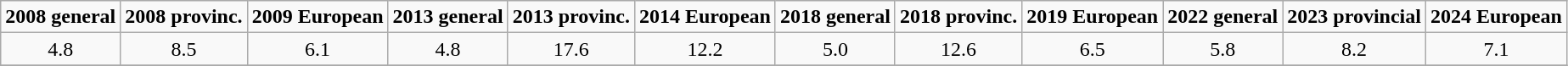<table class="wikitable" style="text-align:center">
<tr>
<td><strong>2008 general</strong></td>
<td><strong>2008 provinc.</strong></td>
<td><strong>2009 European</strong></td>
<td><strong>2013 general</strong></td>
<td><strong>2013 provinc.</strong></td>
<td><strong>2014 European</strong></td>
<td><strong>2018 general</strong></td>
<td><strong>2018 provinc.</strong></td>
<td><strong>2019 European</strong></td>
<td><strong>2022 general</strong></td>
<td><strong>2023 provincial</strong></td>
<td><strong>2024 European</strong></td>
</tr>
<tr>
<td>4.8</td>
<td>8.5</td>
<td>6.1</td>
<td>4.8</td>
<td>17.6</td>
<td>12.2</td>
<td>5.0</td>
<td>12.6</td>
<td>6.5</td>
<td>5.8</td>
<td>8.2</td>
<td>7.1</td>
</tr>
<tr>
</tr>
</table>
